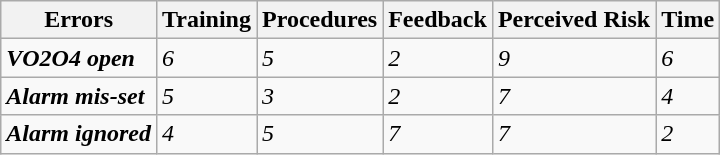<table class="wikitable" border="1">
<tr>
<th>Errors</th>
<th>Training</th>
<th>Procedures</th>
<th>Feedback</th>
<th>Perceived Risk</th>
<th>Time</th>
</tr>
<tr>
<td><strong><em>VO2O4 open</em></strong></td>
<td><em>6</em></td>
<td><em>5</em></td>
<td><em>2</em></td>
<td><em>9</em></td>
<td><em>6</em></td>
</tr>
<tr>
<td><strong><em>Alarm mis-set</em></strong></td>
<td><em>5</em></td>
<td><em>3</em></td>
<td><em>2</em></td>
<td><em>7</em></td>
<td><em>4</em></td>
</tr>
<tr>
<td><strong><em>Alarm ignored</em></strong></td>
<td><em>4</em></td>
<td><em>5</em></td>
<td><em>7</em></td>
<td><em>7</em></td>
<td><em>2</em></td>
</tr>
</table>
